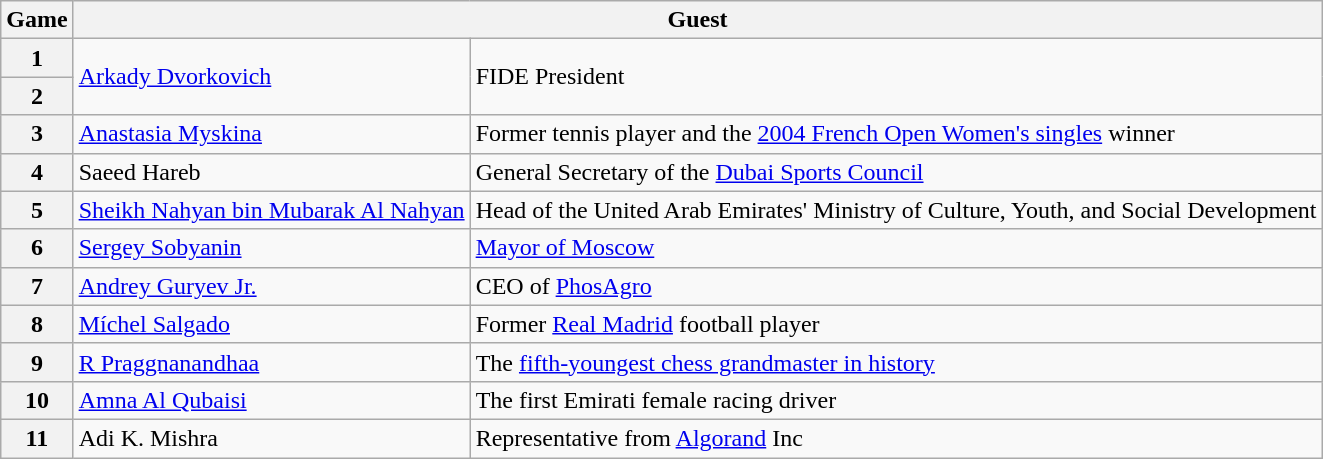<table class="wikitable">
<tr>
<th>Game</th>
<th colspan=2>Guest</th>
</tr>
<tr>
<th>1</th>
<td rowspan=2><a href='#'>Arkady Dvorkovich</a></td>
<td rowspan=2>FIDE President</td>
</tr>
<tr>
<th>2</th>
</tr>
<tr>
<th>3</th>
<td><a href='#'>Anastasia Myskina</a></td>
<td>Former tennis player and the <a href='#'>2004 French Open Women's singles</a> winner</td>
</tr>
<tr>
<th>4</th>
<td>Saeed Hareb</td>
<td>General Secretary of the <a href='#'>Dubai Sports Council</a></td>
</tr>
<tr>
<th>5</th>
<td><a href='#'>Sheikh Nahyan bin Mubarak Al Nahyan</a></td>
<td>Head of the United Arab Emirates' Ministry of Culture, Youth, and Social Development</td>
</tr>
<tr>
<th>6</th>
<td><a href='#'>Sergey Sobyanin</a></td>
<td><a href='#'>Mayor of Moscow</a></td>
</tr>
<tr>
<th>7</th>
<td><a href='#'>Andrey Guryev Jr.</a></td>
<td>CEO of <a href='#'>PhosAgro</a></td>
</tr>
<tr>
<th>8</th>
<td><a href='#'>Míchel Salgado</a></td>
<td>Former <a href='#'>Real Madrid</a> football player</td>
</tr>
<tr>
<th>9</th>
<td><a href='#'>R Praggnanandhaa</a></td>
<td>The <a href='#'>fifth-youngest chess grandmaster in history</a></td>
</tr>
<tr>
<th>10</th>
<td><a href='#'>Amna Al Qubaisi</a></td>
<td>The first Emirati female racing driver</td>
</tr>
<tr>
<th>11</th>
<td>Adi K. Mishra</td>
<td>Representative from <a href='#'>Algorand</a> Inc</td>
</tr>
</table>
